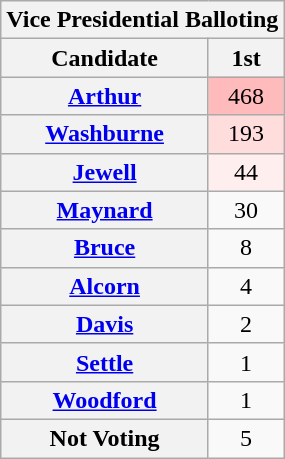<table class="wikitable sortable" style="text-align:center">
<tr>
<th colspan="2"><strong>Vice Presidential Balloting</strong></th>
</tr>
<tr>
<th>Candidate</th>
<th>1st</th>
</tr>
<tr>
<th><a href='#'>Arthur</a></th>
<td style="background:#fbb;">468</td>
</tr>
<tr>
<th><a href='#'>Washburne</a></th>
<td style="background:#fdd;">193</td>
</tr>
<tr>
<th><a href='#'>Jewell</a></th>
<td style="background:#fee;">44</td>
</tr>
<tr>
<th><a href='#'>Maynard</a></th>
<td>30</td>
</tr>
<tr>
<th><a href='#'>Bruce</a></th>
<td>8</td>
</tr>
<tr>
<th><a href='#'>Alcorn</a></th>
<td>4</td>
</tr>
<tr>
<th><a href='#'>Davis</a></th>
<td>2</td>
</tr>
<tr>
<th><a href='#'>Settle</a></th>
<td>1</td>
</tr>
<tr>
<th><a href='#'>Woodford</a></th>
<td>1</td>
</tr>
<tr>
<th>Not Voting</th>
<td>5</td>
</tr>
</table>
